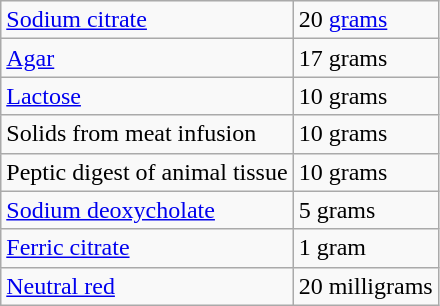<table class="wikitable">
<tr>
<td><a href='#'>Sodium citrate</a></td>
<td>20 <a href='#'>grams</a></td>
</tr>
<tr>
<td><a href='#'>Agar</a></td>
<td>17 grams</td>
</tr>
<tr>
<td><a href='#'>Lactose</a></td>
<td>10 grams</td>
</tr>
<tr>
<td>Solids from meat infusion</td>
<td>10 grams</td>
</tr>
<tr>
<td>Peptic digest of animal tissue</td>
<td>10 grams</td>
</tr>
<tr>
<td><a href='#'>Sodium deoxycholate</a></td>
<td>5 grams</td>
</tr>
<tr>
<td><a href='#'>Ferric citrate</a></td>
<td>1 gram</td>
</tr>
<tr>
<td><a href='#'>Neutral red</a></td>
<td>20 milligrams</td>
</tr>
</table>
